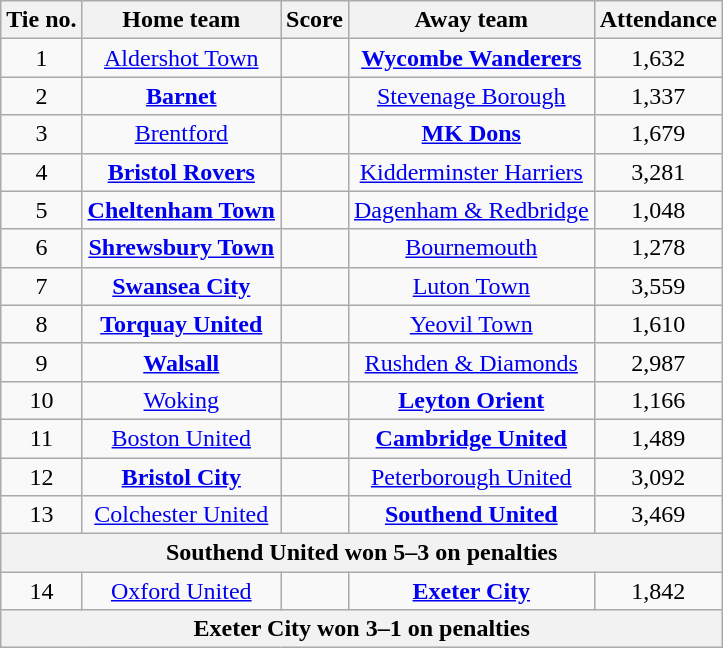<table class="wikitable" style="text-align: center">
<tr>
<th>Tie no.</th>
<th>Home team</th>
<th>Score</th>
<th>Away team</th>
<th>Attendance</th>
</tr>
<tr>
<td>1</td>
<td><a href='#'>Aldershot Town</a></td>
<td></td>
<td><strong><a href='#'>Wycombe Wanderers</a></strong></td>
<td>1,632</td>
</tr>
<tr>
<td>2</td>
<td><strong><a href='#'>Barnet</a></strong></td>
<td></td>
<td><a href='#'>Stevenage Borough</a></td>
<td>1,337</td>
</tr>
<tr>
<td>3</td>
<td><a href='#'>Brentford</a></td>
<td></td>
<td><strong><a href='#'>MK Dons</a></strong></td>
<td>1,679</td>
</tr>
<tr>
<td>4</td>
<td><strong><a href='#'>Bristol Rovers</a></strong></td>
<td></td>
<td><a href='#'>Kidderminster Harriers</a></td>
<td>3,281</td>
</tr>
<tr>
<td>5</td>
<td><strong><a href='#'>Cheltenham Town</a></strong></td>
<td></td>
<td><a href='#'>Dagenham & Redbridge</a></td>
<td>1,048</td>
</tr>
<tr>
<td>6</td>
<td><strong><a href='#'>Shrewsbury Town</a></strong></td>
<td></td>
<td><a href='#'>Bournemouth</a></td>
<td>1,278</td>
</tr>
<tr>
<td>7</td>
<td><strong><a href='#'>Swansea City</a></strong></td>
<td></td>
<td><a href='#'>Luton Town</a></td>
<td>3,559</td>
</tr>
<tr>
<td>8</td>
<td><strong><a href='#'>Torquay United</a></strong></td>
<td></td>
<td><a href='#'>Yeovil Town</a></td>
<td>1,610</td>
</tr>
<tr>
<td>9</td>
<td><strong><a href='#'>Walsall</a></strong></td>
<td></td>
<td><a href='#'>Rushden & Diamonds</a></td>
<td>2,987</td>
</tr>
<tr>
<td>10</td>
<td><a href='#'>Woking</a></td>
<td></td>
<td><strong><a href='#'>Leyton Orient</a></strong></td>
<td>1,166</td>
</tr>
<tr>
<td>11</td>
<td><a href='#'>Boston United</a></td>
<td></td>
<td><strong><a href='#'>Cambridge United</a></strong></td>
<td>1,489</td>
</tr>
<tr>
<td>12</td>
<td><strong><a href='#'>Bristol City</a></strong></td>
<td></td>
<td><a href='#'>Peterborough United</a></td>
<td>3,092</td>
</tr>
<tr>
<td>13</td>
<td><a href='#'>Colchester United</a></td>
<td></td>
<td><strong><a href='#'>Southend United</a></strong></td>
<td>3,469</td>
</tr>
<tr>
<th colspan=5>Southend United won 5–3 on penalties</th>
</tr>
<tr>
<td>14</td>
<td><a href='#'>Oxford United</a></td>
<td></td>
<td><strong><a href='#'>Exeter City</a></strong></td>
<td>1,842</td>
</tr>
<tr>
<th colspan=5>Exeter City won 3–1 on penalties</th>
</tr>
</table>
